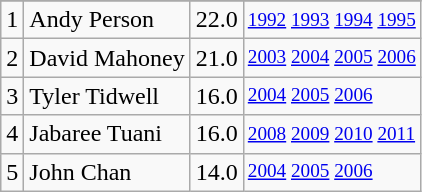<table class="wikitable">
<tr>
</tr>
<tr>
<td>1</td>
<td>Andy Person</td>
<td>22.0</td>
<td style="font-size:80%;"><a href='#'>1992</a> <a href='#'>1993</a> <a href='#'>1994</a> <a href='#'>1995</a></td>
</tr>
<tr>
<td>2</td>
<td>David Mahoney</td>
<td>21.0</td>
<td style="font-size:80%;"><a href='#'>2003</a> <a href='#'>2004</a> <a href='#'>2005</a> <a href='#'>2006</a></td>
</tr>
<tr>
<td>3</td>
<td>Tyler Tidwell</td>
<td>16.0</td>
<td style="font-size:80%;"><a href='#'>2004</a> <a href='#'>2005</a> <a href='#'>2006</a></td>
</tr>
<tr>
<td>4</td>
<td>Jabaree Tuani</td>
<td>16.0</td>
<td style="font-size:80%;"><a href='#'>2008</a> <a href='#'>2009</a> <a href='#'>2010</a> <a href='#'>2011</a></td>
</tr>
<tr>
<td>5</td>
<td>John Chan</td>
<td>14.0</td>
<td style="font-size:80%;"><a href='#'>2004</a> <a href='#'>2005</a> <a href='#'>2006</a></td>
</tr>
</table>
